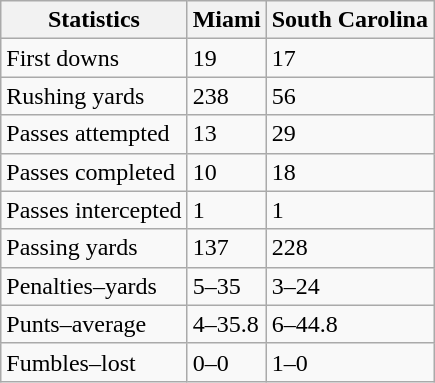<table class="wikitable">
<tr>
<th>Statistics</th>
<th>Miami</th>
<th>South Carolina</th>
</tr>
<tr>
<td>First downs</td>
<td>19</td>
<td>17</td>
</tr>
<tr>
<td>Rushing yards</td>
<td>238</td>
<td>56</td>
</tr>
<tr>
<td>Passes attempted</td>
<td>13</td>
<td>29</td>
</tr>
<tr>
<td>Passes completed</td>
<td>10</td>
<td>18</td>
</tr>
<tr>
<td>Passes intercepted</td>
<td>1</td>
<td>1</td>
</tr>
<tr>
<td>Passing yards</td>
<td>137</td>
<td>228</td>
</tr>
<tr>
<td>Penalties–yards</td>
<td>5–35</td>
<td>3–24</td>
</tr>
<tr>
<td>Punts–average</td>
<td>4–35.8</td>
<td>6–44.8</td>
</tr>
<tr>
<td>Fumbles–lost</td>
<td>0–0</td>
<td>1–0</td>
</tr>
</table>
